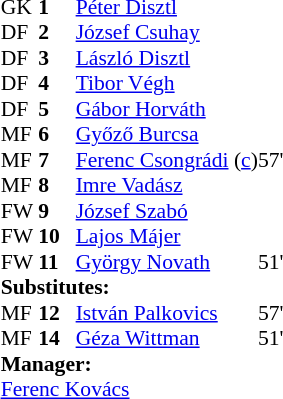<table style="font-size:90%" cellspacing="0" cellpadding="0" align=center>
<tr>
<td colspan="4"></td>
</tr>
<tr>
<th width=25></th>
<th width=25></th>
</tr>
<tr>
<td>GK</td>
<td><strong>1</strong></td>
<td> <a href='#'>Péter Disztl</a></td>
</tr>
<tr>
<td>DF</td>
<td><strong>2</strong></td>
<td> <a href='#'>József Csuhay</a></td>
</tr>
<tr>
<td>DF</td>
<td><strong>3</strong></td>
<td> <a href='#'>László Disztl</a></td>
</tr>
<tr>
<td>DF</td>
<td><strong>4</strong></td>
<td> <a href='#'>Tibor Végh</a></td>
</tr>
<tr>
<td>DF</td>
<td><strong>5</strong></td>
<td> <a href='#'>Gábor Horváth</a></td>
</tr>
<tr>
<td>MF</td>
<td><strong>6</strong></td>
<td> <a href='#'>Győző Burcsa</a></td>
</tr>
<tr>
<td>MF</td>
<td><strong>7</strong></td>
<td> <a href='#'>Ferenc Csongrádi</a> (<a href='#'>c</a>)</td>
<td></td>
<td> 57'</td>
</tr>
<tr>
<td>MF</td>
<td><strong>8</strong></td>
<td> <a href='#'>Imre Vadász</a></td>
</tr>
<tr>
<td>FW</td>
<td><strong>9</strong></td>
<td> <a href='#'>József Szabó</a></td>
</tr>
<tr>
<td>FW</td>
<td><strong>10</strong></td>
<td> <a href='#'>Lajos Májer</a></td>
</tr>
<tr>
<td>FW</td>
<td><strong>11</strong></td>
<td> <a href='#'>György Novath</a></td>
<td></td>
<td> 51'</td>
</tr>
<tr>
<td colspan=3><strong>Substitutes:</strong></td>
</tr>
<tr>
<td>MF</td>
<td><strong>12</strong></td>
<td> <a href='#'>István Palkovics</a></td>
<td></td>
<td> 57'</td>
</tr>
<tr>
<td>MF</td>
<td><strong>14</strong></td>
<td> <a href='#'>Géza Wittman</a></td>
<td></td>
<td> 51'</td>
</tr>
<tr>
<td colspan=3><strong>Manager:</strong></td>
</tr>
<tr>
<td colspan=4> <a href='#'>Ferenc Kovács</a></td>
</tr>
</table>
